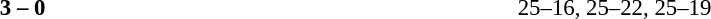<table width=100% cellspacing=1>
<tr>
<th width=20%></th>
<th width=12%></th>
<th width=20%></th>
<th width=33%></th>
<td></td>
</tr>
<tr style=font-size:95%>
<td align=right><strong></strong></td>
<td align=center><strong>3 – 0</strong></td>
<td></td>
<td>25–16, 25–22, 25–19</td>
</tr>
</table>
